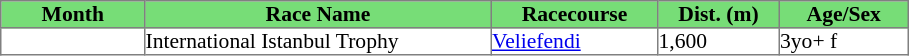<table class = "sortable" | border="1" cellpadding="0" style="border-collapse: collapse; font-size:90%">
<tr bgcolor="#77dd77" align="center">
<th>Month</th>
<th>Race Name</th>
<th>Racecourse</th>
<th>Dist. (m)</th>
<th>Age/Sex</th>
</tr>
<tr>
<td width=95px></td>
<td width=230px>International Istanbul Trophy</td>
<td width=110px><a href='#'>Veliefendi</a></td>
<td width=80px>1,600</td>
<td width=85px>3yo+ f</td>
</tr>
</table>
